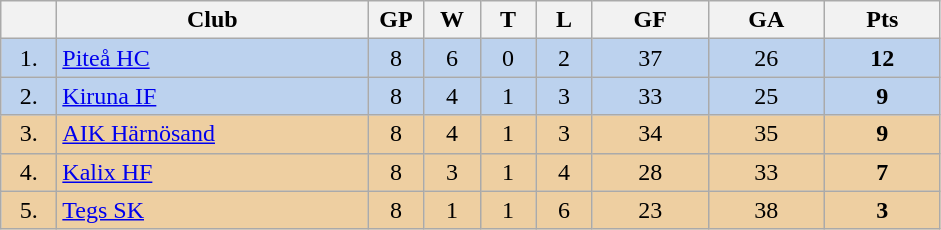<table class="wikitable">
<tr>
<th width="30"></th>
<th width="200">Club</th>
<th width="30">GP</th>
<th width="30">W</th>
<th width="30">T</th>
<th width="30">L</th>
<th width="70">GF</th>
<th width="70">GA</th>
<th width="70">Pts</th>
</tr>
<tr bgcolor="#BCD2EE" align="center">
<td>1.</td>
<td align="left"><a href='#'>Piteå HC</a></td>
<td>8</td>
<td>6</td>
<td>0</td>
<td>2</td>
<td>37</td>
<td>26</td>
<td><strong>12</strong></td>
</tr>
<tr bgcolor="#BCD2EE" align="center">
<td>2.</td>
<td align="left"><a href='#'>Kiruna IF</a></td>
<td>8</td>
<td>4</td>
<td>1</td>
<td>3</td>
<td>33</td>
<td>25</td>
<td><strong>9</strong></td>
</tr>
<tr bgcolor="#EECFA1" align="center">
<td>3.</td>
<td align="left"><a href='#'>AIK Härnösand</a></td>
<td>8</td>
<td>4</td>
<td>1</td>
<td>3</td>
<td>34</td>
<td>35</td>
<td><strong>9</strong></td>
</tr>
<tr bgcolor="#EECFA1" align="center">
<td>4.</td>
<td align="left"><a href='#'>Kalix HF</a></td>
<td>8</td>
<td>3</td>
<td>1</td>
<td>4</td>
<td>28</td>
<td>33</td>
<td><strong>7</strong></td>
</tr>
<tr bgcolor="#EECFA1" align="center">
<td>5.</td>
<td align="left"><a href='#'>Tegs SK</a></td>
<td>8</td>
<td>1</td>
<td>1</td>
<td>6</td>
<td>23</td>
<td>38</td>
<td><strong>3</strong></td>
</tr>
</table>
